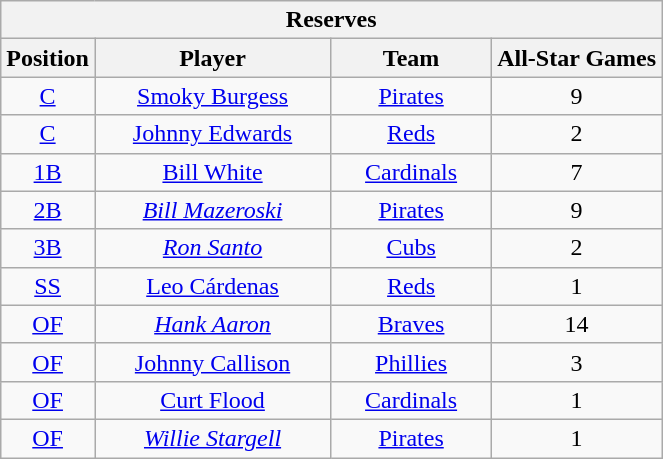<table class="wikitable" style="font-size: 100%; text-align:right;">
<tr>
<th colspan="4">Reserves</th>
</tr>
<tr>
<th>Position</th>
<th width="150">Player</th>
<th width="100">Team</th>
<th>All-Star Games</th>
</tr>
<tr>
<td align="center"><a href='#'>C</a></td>
<td align="center"><a href='#'>Smoky Burgess</a></td>
<td align="center"><a href='#'>Pirates</a></td>
<td align="center">9</td>
</tr>
<tr>
<td align="center"><a href='#'>C</a></td>
<td align="center"><a href='#'>Johnny Edwards</a></td>
<td align="center"><a href='#'>Reds</a></td>
<td align="center">2</td>
</tr>
<tr>
<td align="center"><a href='#'>1B</a></td>
<td align="center"><a href='#'>Bill White</a></td>
<td align="center"><a href='#'>Cardinals</a></td>
<td align="center">7</td>
</tr>
<tr>
<td align="center"><a href='#'>2B</a></td>
<td align="center"><em><a href='#'>Bill Mazeroski</a></em></td>
<td align="center"><a href='#'>Pirates</a></td>
<td align="center">9</td>
</tr>
<tr>
<td align="center"><a href='#'>3B</a></td>
<td align="center"><em><a href='#'>Ron Santo</a></em></td>
<td align="center"><a href='#'>Cubs</a></td>
<td align="center">2</td>
</tr>
<tr>
<td align="center"><a href='#'>SS</a></td>
<td align="center"><a href='#'>Leo Cárdenas</a></td>
<td align="center"><a href='#'>Reds</a></td>
<td align="center">1</td>
</tr>
<tr>
<td align="center"><a href='#'>OF</a></td>
<td align="center"><em><a href='#'>Hank Aaron</a></em></td>
<td align="center"><a href='#'>Braves</a></td>
<td align="center">14</td>
</tr>
<tr>
<td align="center"><a href='#'>OF</a></td>
<td align="center"><a href='#'>Johnny Callison</a></td>
<td align="center"><a href='#'>Phillies</a></td>
<td align="center">3</td>
</tr>
<tr>
<td align="center"><a href='#'>OF</a></td>
<td align="center"><a href='#'>Curt Flood</a></td>
<td align="center"><a href='#'>Cardinals</a></td>
<td align="center">1</td>
</tr>
<tr>
<td align="center"><a href='#'>OF</a></td>
<td align="center"><em><a href='#'>Willie Stargell</a></em></td>
<td align="center"><a href='#'>Pirates</a></td>
<td align="center">1</td>
</tr>
</table>
